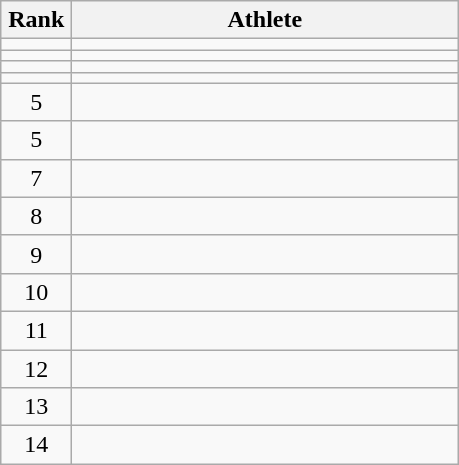<table class="wikitable" style="text-align: center;">
<tr>
<th width=40>Rank</th>
<th width=250>Athlete</th>
</tr>
<tr>
<td></td>
<td align="left"></td>
</tr>
<tr>
<td></td>
<td align="left"></td>
</tr>
<tr>
<td></td>
<td align="left"></td>
</tr>
<tr>
<td></td>
<td align="left"></td>
</tr>
<tr>
<td>5</td>
<td align="left"></td>
</tr>
<tr>
<td>5</td>
<td align="left"></td>
</tr>
<tr>
<td>7</td>
<td align="left"></td>
</tr>
<tr>
<td>8</td>
<td align="left"></td>
</tr>
<tr>
<td>9</td>
<td align="left"></td>
</tr>
<tr>
<td>10</td>
<td align="left"></td>
</tr>
<tr>
<td>11</td>
<td align="left"></td>
</tr>
<tr>
<td>12</td>
<td align="left"></td>
</tr>
<tr>
<td>13</td>
<td align="left"></td>
</tr>
<tr>
<td>14</td>
<td align="left"></td>
</tr>
</table>
